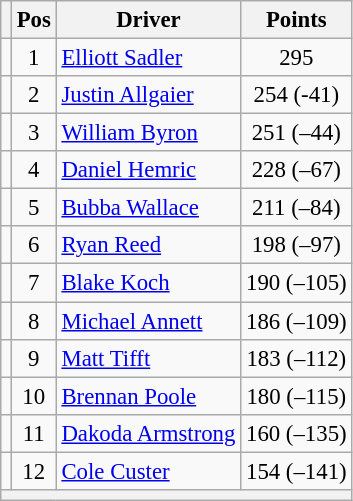<table class="wikitable" style="font-size: 95%;">
<tr>
<th></th>
<th>Pos</th>
<th>Driver</th>
<th>Points</th>
</tr>
<tr>
<td align="left"></td>
<td style="text-align:center;">1</td>
<td><a href='#'>Elliott Sadler</a></td>
<td style="text-align:center;">295</td>
</tr>
<tr>
<td align="left"></td>
<td style="text-align:center;">2</td>
<td><a href='#'>Justin Allgaier</a></td>
<td style="text-align:center;">254 (-41)</td>
</tr>
<tr>
<td align="left"></td>
<td style="text-align:center;">3</td>
<td><a href='#'>William Byron</a></td>
<td style="text-align:center;">251 (–44)</td>
</tr>
<tr>
<td align="left"></td>
<td style="text-align:center;">4</td>
<td><a href='#'>Daniel Hemric</a></td>
<td style="text-align:center;">228 (–67)</td>
</tr>
<tr>
<td align="left"></td>
<td style="text-align:center;">5</td>
<td><a href='#'>Bubba Wallace</a></td>
<td style="text-align:center;">211 (–84)</td>
</tr>
<tr>
<td align="left"></td>
<td style="text-align:center;">6</td>
<td><a href='#'>Ryan Reed</a></td>
<td style="text-align:center;">198 (–97)</td>
</tr>
<tr>
<td align="left"></td>
<td style="text-align:center;">7</td>
<td><a href='#'>Blake Koch</a></td>
<td style="text-align:center;">190 (–105)</td>
</tr>
<tr>
<td align="left"></td>
<td style="text-align:center;">8</td>
<td><a href='#'>Michael Annett</a></td>
<td style="text-align:center;">186 (–109)</td>
</tr>
<tr>
<td align="left"></td>
<td style="text-align:center;">9</td>
<td><a href='#'>Matt Tifft</a></td>
<td style="text-align:center;">183 (–112)</td>
</tr>
<tr>
<td align="left"></td>
<td style="text-align:center;">10</td>
<td><a href='#'>Brennan Poole</a></td>
<td style="text-align:center;">180 (–115)</td>
</tr>
<tr>
<td align="left"></td>
<td style="text-align:center;">11</td>
<td><a href='#'>Dakoda Armstrong</a></td>
<td style="text-align:center;">160 (–135)</td>
</tr>
<tr>
<td align="left"></td>
<td style="text-align:center;">12</td>
<td><a href='#'>Cole Custer</a></td>
<td style="text-align:center;">154 (–141)</td>
</tr>
<tr class="sortbottom">
<th colspan="9"></th>
</tr>
</table>
